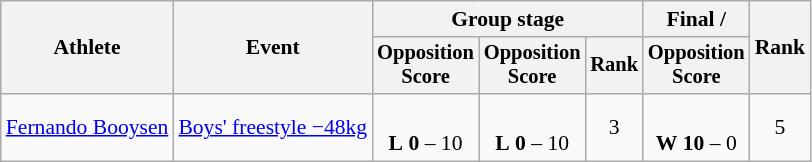<table class="wikitable" style="font-size:90%">
<tr>
<th rowspan=2>Athlete</th>
<th rowspan=2>Event</th>
<th colspan=3>Group stage</th>
<th>Final / </th>
<th rowspan=2>Rank</th>
</tr>
<tr style="font-size:95%">
<th>Opposition<br>Score</th>
<th>Opposition<br>Score</th>
<th>Rank</th>
<th>Opposition<br>Score</th>
</tr>
<tr align=center>
<td align=left><a href='#'>Fernando Booysen</a></td>
<td align=left><a href='#'>Boys' freestyle −48kg</a></td>
<td><br><strong>L</strong> <strong>0</strong> – 10 <sup></sup></td>
<td><br><strong>L</strong> <strong>0</strong> – 10 <sup></sup></td>
<td>3 </td>
<td><br><strong>W</strong> <strong>10</strong> – 0 <sup></sup></td>
<td>5</td>
</tr>
</table>
